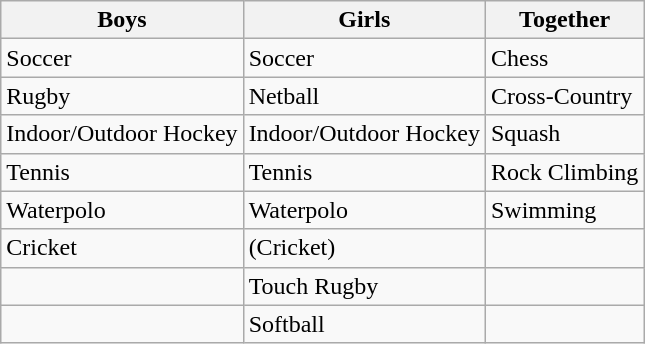<table class="wikitable" border="1">
<tr>
<th>Boys</th>
<th>Girls</th>
<th>Together</th>
</tr>
<tr>
<td>Soccer</td>
<td>Soccer</td>
<td>Chess</td>
</tr>
<tr>
<td>Rugby</td>
<td>Netball</td>
<td>Cross-Country</td>
</tr>
<tr>
<td>Indoor/Outdoor Hockey</td>
<td>Indoor/Outdoor Hockey</td>
<td>Squash</td>
</tr>
<tr>
<td>Tennis</td>
<td>Tennis</td>
<td>Rock Climbing</td>
</tr>
<tr>
<td>Waterpolo</td>
<td>Waterpolo</td>
<td>Swimming</td>
</tr>
<tr>
<td>Cricket</td>
<td>(Cricket)</td>
<td></td>
</tr>
<tr>
<td></td>
<td>Touch Rugby</td>
<td></td>
</tr>
<tr>
<td></td>
<td>Softball</td>
<td></td>
</tr>
</table>
